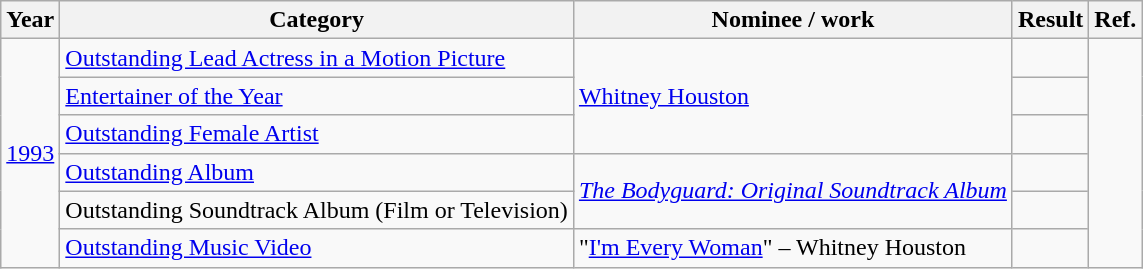<table class="wikitable">
<tr>
<th>Year</th>
<th>Category</th>
<th>Nominee / work</th>
<th>Result</th>
<th>Ref.</th>
</tr>
<tr>
<td rowspan="6"><a href='#'>1993</a></td>
<td><a href='#'>Outstanding Lead Actress in a Motion Picture</a></td>
<td rowspan="3"><a href='#'>Whitney Houston</a></td>
<td></td>
<td rowspan="6" align="center"> <br>  <br> </td>
</tr>
<tr>
<td><a href='#'>Entertainer of the Year</a></td>
<td></td>
</tr>
<tr>
<td><a href='#'>Outstanding Female Artist</a></td>
<td></td>
</tr>
<tr>
<td><a href='#'>Outstanding Album</a></td>
<td rowspan="2"><em><a href='#'>The Bodyguard: Original Soundtrack Album</a></em></td>
<td></td>
</tr>
<tr>
<td>Outstanding Soundtrack Album (Film or Television)</td>
<td></td>
</tr>
<tr>
<td><a href='#'>Outstanding Music Video</a></td>
<td>"<a href='#'>I'm Every Woman</a>" – Whitney Houston</td>
<td></td>
</tr>
</table>
